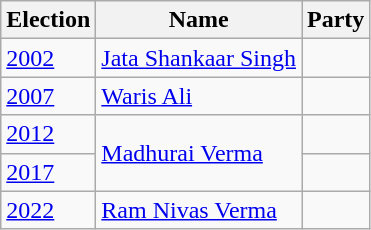<table class="wikitable sortable">
<tr>
<th>Election</th>
<th>Name</th>
<th colspan=2>Party</th>
</tr>
<tr>
<td><a href='#'>2002</a></td>
<td><a href='#'>Jata Shankaar Singh</a></td>
<td></td>
</tr>
<tr>
<td><a href='#'>2007</a></td>
<td><a href='#'>Waris Ali</a></td>
<td></td>
</tr>
<tr>
<td><a href='#'>2012</a></td>
<td rowspan=2><a href='#'>Madhurai Verma</a></td>
<td></td>
</tr>
<tr>
<td><a href='#'>2017</a></td>
<td></td>
</tr>
<tr>
<td><a href='#'>2022</a></td>
<td><a href='#'>Ram Nivas Verma</a></td>
<td></td>
</tr>
</table>
